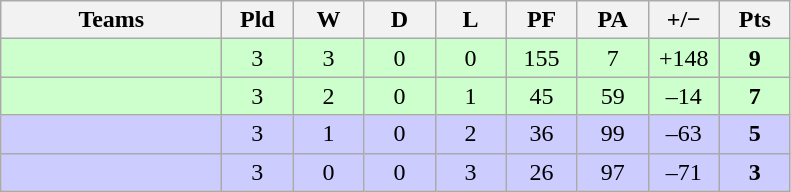<table class="wikitable" style="text-align: center;">
<tr>
<th width="140">Teams</th>
<th width="40">Pld</th>
<th width="40">W</th>
<th width="40">D</th>
<th width="40">L</th>
<th width="40">PF</th>
<th width="40">PA</th>
<th width="40">+/−</th>
<th width="40">Pts</th>
</tr>
<tr bgcolor=ccffcc>
<td align=left></td>
<td>3</td>
<td>3</td>
<td>0</td>
<td>0</td>
<td>155</td>
<td>7</td>
<td>+148</td>
<td><strong>9</strong></td>
</tr>
<tr bgcolor=ccffcc>
<td align=left></td>
<td>3</td>
<td>2</td>
<td>0</td>
<td>1</td>
<td>45</td>
<td>59</td>
<td>–14</td>
<td><strong>7</strong></td>
</tr>
<tr bgcolor=ccccff>
<td align=left></td>
<td>3</td>
<td>1</td>
<td>0</td>
<td>2</td>
<td>36</td>
<td>99</td>
<td>–63</td>
<td><strong>5</strong></td>
</tr>
<tr bgcolor=ccccff>
<td align=left></td>
<td>3</td>
<td>0</td>
<td>0</td>
<td>3</td>
<td>26</td>
<td>97</td>
<td>–71</td>
<td><strong>3</strong></td>
</tr>
</table>
